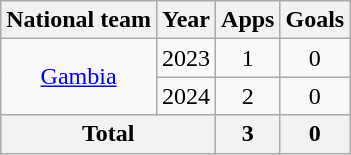<table class="wikitable" style="text-align:center">
<tr>
<th>National team</th>
<th>Year</th>
<th>Apps</th>
<th>Goals</th>
</tr>
<tr>
<td rowspan="2"><a href='#'>Gambia</a></td>
<td>2023</td>
<td>1</td>
<td>0</td>
</tr>
<tr>
<td>2024</td>
<td>2</td>
<td>0</td>
</tr>
<tr>
<th colspan="2">Total</th>
<th>3</th>
<th>0</th>
</tr>
</table>
